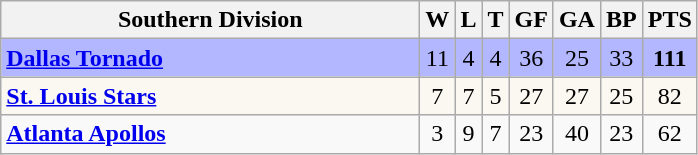<table class="wikitable" style="text-align:center">
<tr>
<th style="width:17em">Southern Division</th>
<th>W</th>
<th>L</th>
<th>T</th>
<th>GF</th>
<th>GA</th>
<th>BP</th>
<th>PTS</th>
</tr>
<tr style="text-align:center; background:#b3b7ff;">
<td align=left><strong><a href='#'>Dallas Tornado</a></strong></td>
<td>11</td>
<td>4</td>
<td>4</td>
<td>36</td>
<td>25</td>
<td>33</td>
<td><strong>111</strong></td>
</tr>
<tr style="text-align:center; background:#faf8f0;">
<td align=left><strong><a href='#'>St. Louis Stars</a></strong></td>
<td>7</td>
<td>7</td>
<td>5</td>
<td>27</td>
<td>27</td>
<td>25</td>
<td>82</td>
</tr>
<tr align=center>
<td align=left><strong><a href='#'>Atlanta Apollos</a></strong></td>
<td>3</td>
<td>9</td>
<td>7</td>
<td>23</td>
<td>40</td>
<td>23</td>
<td>62</td>
</tr>
</table>
